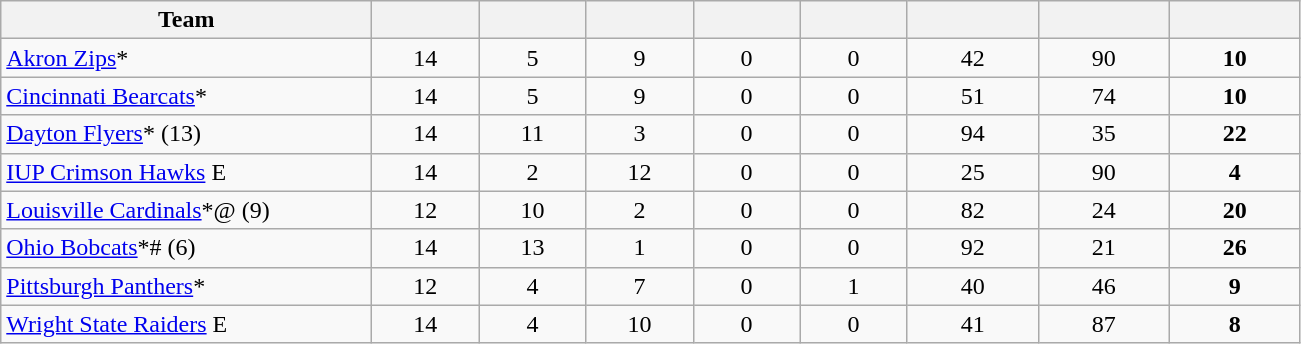<table border="0" cellspacing="0" cellpadding="0">
<tr>
<td colspan="2"><br><table class="wikitable sortable">
<tr>
<th style="width:15em;" class="unsortable">Team </th>
<th style="width:4em;"></th>
<th style="width:4em;"></th>
<th style="width:4em;"></th>
<th style="width:4em;"></th>
<th style="width:4em;"></th>
<th style="width:5em;"></th>
<th style="width:5em;"></th>
<th style="width:5em;"></th>
</tr>
<tr style="text-align: center;">
<td align=left><a href='#'>Akron Zips</a>*</td>
<td>14</td>
<td>5</td>
<td>9</td>
<td>0</td>
<td>0</td>
<td>42</td>
<td>90</td>
<td><strong>10</strong></td>
</tr>
<tr style="text-align: center;">
<td align=left><a href='#'>Cincinnati Bearcats</a>*</td>
<td>14</td>
<td>5</td>
<td>9</td>
<td>0</td>
<td>0</td>
<td>51</td>
<td>74</td>
<td><strong>10</strong></td>
</tr>
<tr align=center>
<td align=left><a href='#'>Dayton Flyers</a>* (13)</td>
<td>14</td>
<td>11</td>
<td>3</td>
<td>0</td>
<td>0</td>
<td>94</td>
<td>35</td>
<td><strong>22</strong></td>
</tr>
<tr style="text-align: center;">
<td align=left><a href='#'>IUP Crimson Hawks</a> E</td>
<td>14</td>
<td>2</td>
<td>12</td>
<td>0</td>
<td>0</td>
<td>25</td>
<td>90</td>
<td><strong>4</strong></td>
</tr>
<tr style="text-align: center;">
<td align=left><a href='#'>Louisville Cardinals</a>*@ (9)</td>
<td>12</td>
<td>10</td>
<td>2</td>
<td>0</td>
<td>0</td>
<td>82</td>
<td>24</td>
<td><strong>20</strong></td>
</tr>
<tr style="text-align: center;">
<td align=left><a href='#'>Ohio Bobcats</a>*# (6)</td>
<td>14</td>
<td>13</td>
<td>1</td>
<td>0</td>
<td>0</td>
<td>92</td>
<td>21</td>
<td><strong>26</strong></td>
</tr>
<tr align=center>
<td align=left><a href='#'>Pittsburgh Panthers</a>*</td>
<td>12</td>
<td>4</td>
<td>7</td>
<td>0</td>
<td>1</td>
<td>40</td>
<td>46</td>
<td><strong>9</strong></td>
</tr>
<tr style="text-align: center;">
<td align=left><a href='#'>Wright State Raiders</a> E</td>
<td>14</td>
<td>4</td>
<td>10</td>
<td>0</td>
<td>0</td>
<td>41</td>
<td>87</td>
<td><strong>8</strong></td>
</tr>
</table>
</td>
</tr>
</table>
